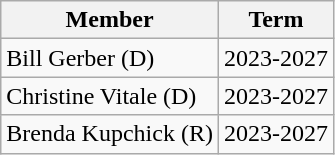<table class="wikitable">
<tr>
<th>Member</th>
<th>Term</th>
</tr>
<tr>
<td>Bill Gerber (D)</td>
<td>2023-2027</td>
</tr>
<tr>
<td>Christine Vitale (D)</td>
<td>2023-2027</td>
</tr>
<tr>
<td>Brenda Kupchick (R)</td>
<td>2023-2027</td>
</tr>
</table>
